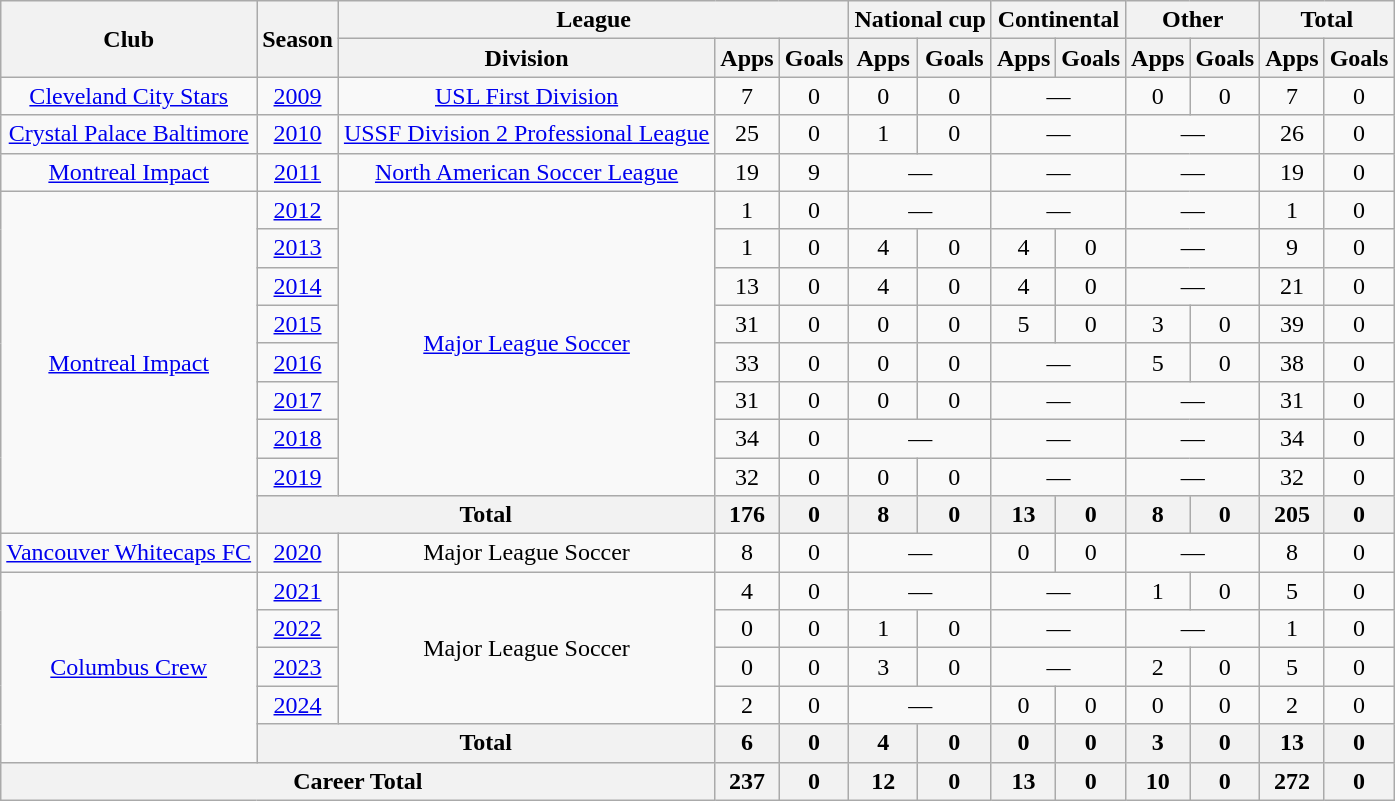<table class=wikitable style=text-align:center>
<tr>
<th rowspan="2">Club</th>
<th rowspan="2">Season</th>
<th colspan="3">League</th>
<th colspan="2">National cup</th>
<th colspan="2">Continental</th>
<th colspan="2">Other</th>
<th colspan="2">Total</th>
</tr>
<tr>
<th>Division</th>
<th>Apps</th>
<th>Goals</th>
<th>Apps</th>
<th>Goals</th>
<th>Apps</th>
<th>Goals</th>
<th>Apps</th>
<th>Goals</th>
<th>Apps</th>
<th>Goals</th>
</tr>
<tr>
<td><a href='#'>Cleveland City Stars</a></td>
<td><a href='#'>2009</a></td>
<td><a href='#'>USL First Division</a></td>
<td>7</td>
<td>0</td>
<td>0</td>
<td>0</td>
<td colspan="2">—</td>
<td>0</td>
<td>0</td>
<td>7</td>
<td>0</td>
</tr>
<tr>
<td><a href='#'>Crystal Palace Baltimore</a></td>
<td><a href='#'>2010</a></td>
<td><a href='#'>USSF Division 2 Professional League</a></td>
<td>25</td>
<td>0</td>
<td>1</td>
<td>0</td>
<td colspan="2">—</td>
<td colspan="2">—</td>
<td>26</td>
<td>0</td>
</tr>
<tr>
<td><a href='#'>Montreal Impact</a></td>
<td><a href='#'>2011</a></td>
<td><a href='#'>North American Soccer League</a></td>
<td>19</td>
<td>9</td>
<td colspan="2">—</td>
<td colspan="2">—</td>
<td colspan="2">—</td>
<td>19</td>
<td>0</td>
</tr>
<tr>
<td rowspan="9"><a href='#'>Montreal Impact</a></td>
<td><a href='#'>2012</a></td>
<td rowspan="8"><a href='#'>Major League Soccer</a></td>
<td>1</td>
<td>0</td>
<td colspan="2">—</td>
<td colspan="2">—</td>
<td colspan="2">—</td>
<td>1</td>
<td>0</td>
</tr>
<tr>
<td><a href='#'>2013</a></td>
<td>1</td>
<td>0</td>
<td>4</td>
<td>0</td>
<td>4</td>
<td>0</td>
<td colspan="2">—</td>
<td>9</td>
<td>0</td>
</tr>
<tr>
<td><a href='#'>2014</a></td>
<td>13</td>
<td>0</td>
<td>4</td>
<td>0</td>
<td>4</td>
<td>0</td>
<td colspan="2">—</td>
<td>21</td>
<td>0</td>
</tr>
<tr>
<td><a href='#'>2015</a></td>
<td>31</td>
<td>0</td>
<td>0</td>
<td>0</td>
<td>5</td>
<td>0</td>
<td>3</td>
<td>0</td>
<td>39</td>
<td>0</td>
</tr>
<tr>
<td><a href='#'>2016</a></td>
<td>33</td>
<td>0</td>
<td>0</td>
<td>0</td>
<td colspan="2">—</td>
<td>5</td>
<td>0</td>
<td>38</td>
<td>0</td>
</tr>
<tr>
<td><a href='#'>2017</a></td>
<td>31</td>
<td>0</td>
<td>0</td>
<td>0</td>
<td colspan="2">—</td>
<td colspan="2">—</td>
<td>31</td>
<td>0</td>
</tr>
<tr>
<td><a href='#'>2018</a></td>
<td>34</td>
<td>0</td>
<td colspan="2">—</td>
<td colspan="2">—</td>
<td colspan="2">—</td>
<td>34</td>
<td>0</td>
</tr>
<tr>
<td><a href='#'>2019</a></td>
<td>32</td>
<td>0</td>
<td>0</td>
<td>0</td>
<td colspan="2">—</td>
<td colspan="2">—</td>
<td>32</td>
<td>0</td>
</tr>
<tr>
<th colspan="2">Total</th>
<th>176</th>
<th>0</th>
<th>8</th>
<th>0</th>
<th>13</th>
<th>0</th>
<th>8</th>
<th>0</th>
<th>205</th>
<th>0</th>
</tr>
<tr>
<td><a href='#'>Vancouver Whitecaps FC</a></td>
<td><a href='#'>2020</a></td>
<td>Major League Soccer</td>
<td>8</td>
<td>0</td>
<td colspan="2">—</td>
<td>0</td>
<td>0</td>
<td colspan="2">—</td>
<td>8</td>
<td>0</td>
</tr>
<tr>
<td rowspan="5"><a href='#'>Columbus Crew</a></td>
<td><a href='#'>2021</a></td>
<td rowspan="4">Major League Soccer</td>
<td>4</td>
<td>0</td>
<td colspan="2">—</td>
<td colspan="2">—</td>
<td>1</td>
<td>0</td>
<td>5</td>
<td>0</td>
</tr>
<tr>
<td><a href='#'>2022</a></td>
<td>0</td>
<td>0</td>
<td>1</td>
<td>0</td>
<td colspan="2">—</td>
<td colspan="2">—</td>
<td>1</td>
<td>0</td>
</tr>
<tr>
<td><a href='#'>2023</a></td>
<td>0</td>
<td>0</td>
<td>3</td>
<td>0</td>
<td colspan="2">—</td>
<td>2</td>
<td>0</td>
<td>5</td>
<td>0</td>
</tr>
<tr>
<td><a href='#'>2024</a></td>
<td>2</td>
<td>0</td>
<td colspan="2">—</td>
<td>0</td>
<td>0</td>
<td>0</td>
<td>0</td>
<td>2</td>
<td>0</td>
</tr>
<tr>
<th colspan="2">Total</th>
<th>6</th>
<th>0</th>
<th>4</th>
<th>0</th>
<th>0</th>
<th>0</th>
<th>3</th>
<th>0</th>
<th>13</th>
<th>0</th>
</tr>
<tr>
<th colspan="3">Career Total</th>
<th>237</th>
<th>0</th>
<th>12</th>
<th>0</th>
<th>13</th>
<th>0</th>
<th>10</th>
<th>0</th>
<th>272</th>
<th>0</th>
</tr>
</table>
